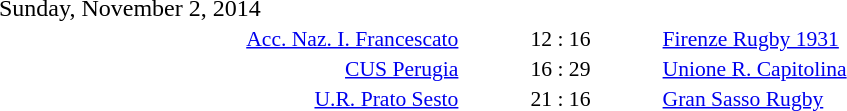<table style="width:70%;" cellspacing="1">
<tr>
<th width=35%></th>
<th width=15%></th>
<th></th>
</tr>
<tr>
<td>Sunday, November 2, 2014</td>
</tr>
<tr style=font-size:90%>
<td align=right><a href='#'>Acc. Naz. I. Francescato</a></td>
<td align=center>12 : 16</td>
<td><a href='#'>Firenze Rugby 1931</a></td>
</tr>
<tr style=font-size:90%>
<td align=right><a href='#'>CUS Perugia</a></td>
<td align=center>16 : 29</td>
<td><a href='#'>Unione R. Capitolina</a></td>
</tr>
<tr style=font-size:90%>
<td align=right><a href='#'>U.R. Prato Sesto</a></td>
<td align=center>21 : 16</td>
<td><a href='#'>Gran Sasso Rugby</a></td>
</tr>
</table>
